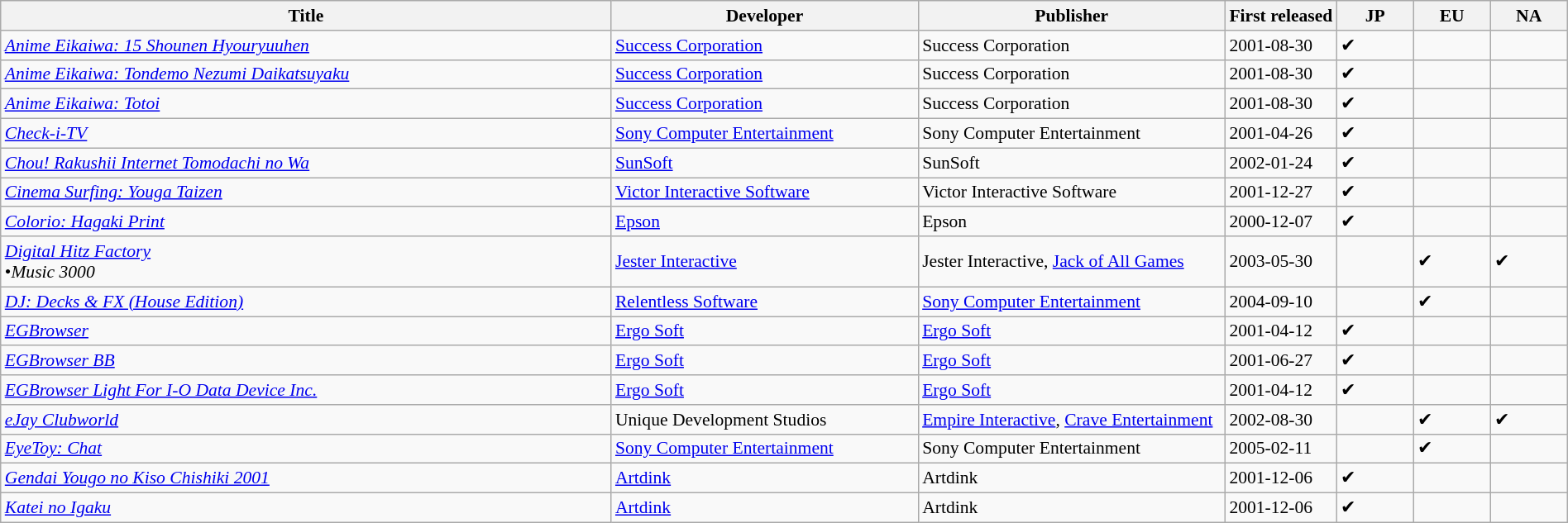<table class="wikitable sortable" style="width:100%; font-size:90%;" id="applist">
<tr>
<th width=40%>Title</th>
<th width=20%>Developer</th>
<th width=20%>Publisher</th>
<th style="width:5%; white-space:nowrap;">First released</th>
<th width=5%>JP</th>
<th width=5%>EU</th>
<th width=5%>NA</th>
</tr>
<tr>
<td><em><a href='#'>Anime Eikaiwa: 15 Shounen Hyouryuuhen</a></em></td>
<td><a href='#'>Success Corporation</a></td>
<td>Success Corporation</td>
<td>2001-08-30</td>
<td>✔</td>
<td></td>
<td></td>
</tr>
<tr>
<td><em><a href='#'>Anime Eikaiwa: Tondemo Nezumi Daikatsuyaku</a></em></td>
<td><a href='#'>Success Corporation</a></td>
<td>Success Corporation</td>
<td>2001-08-30</td>
<td>✔</td>
<td></td>
<td></td>
</tr>
<tr>
<td><em><a href='#'>Anime Eikaiwa: Totoi</a></em></td>
<td><a href='#'>Success Corporation</a></td>
<td>Success Corporation</td>
<td>2001-08-30</td>
<td>✔</td>
<td></td>
<td></td>
</tr>
<tr>
<td><em><a href='#'>Check-i-TV</a></em></td>
<td><a href='#'>Sony Computer Entertainment</a></td>
<td>Sony Computer Entertainment</td>
<td>2001-04-26</td>
<td>✔</td>
<td></td>
<td></td>
</tr>
<tr>
<td><em><a href='#'>Chou! Rakushii Internet Tomodachi no Wa</a></em></td>
<td><a href='#'>SunSoft</a></td>
<td>SunSoft</td>
<td>2002-01-24</td>
<td>✔</td>
<td></td>
<td></td>
</tr>
<tr>
<td><em><a href='#'>Cinema Surfing: Youga Taizen</a></em></td>
<td><a href='#'>Victor Interactive Software</a></td>
<td>Victor Interactive Software</td>
<td>2001-12-27</td>
<td>✔</td>
<td></td>
<td></td>
</tr>
<tr>
<td><em><a href='#'>Colorio: Hagaki Print</a></em></td>
<td><a href='#'>Epson</a></td>
<td>Epson</td>
<td>2000-12-07</td>
<td>✔</td>
<td></td>
<td></td>
</tr>
<tr>
<td><em><a href='#'>Digital Hitz Factory</a></em><br>•<em>Music 3000</em></td>
<td><a href='#'>Jester Interactive</a></td>
<td>Jester Interactive, <a href='#'>Jack of All Games</a></td>
<td>2003-05-30</td>
<td></td>
<td>✔</td>
<td>✔</td>
</tr>
<tr>
<td><em><a href='#'>DJ: Decks & FX (House Edition)</a></em></td>
<td><a href='#'>Relentless Software</a></td>
<td><a href='#'>Sony Computer Entertainment</a></td>
<td>2004-09-10</td>
<td></td>
<td>✔</td>
<td></td>
</tr>
<tr>
<td><em><a href='#'>EGBrowser</a></em></td>
<td><a href='#'>Ergo Soft</a></td>
<td><a href='#'>Ergo Soft</a></td>
<td>2001-04-12</td>
<td>✔</td>
<td></td>
<td></td>
</tr>
<tr>
<td><em><a href='#'>EGBrowser BB</a></em></td>
<td><a href='#'>Ergo Soft</a></td>
<td><a href='#'>Ergo Soft</a></td>
<td>2001-06-27</td>
<td>✔</td>
<td></td>
<td></td>
</tr>
<tr>
<td><em><a href='#'>EGBrowser Light For I-O Data Device Inc.</a></em></td>
<td><a href='#'>Ergo Soft</a></td>
<td><a href='#'>Ergo Soft</a></td>
<td>2001-04-12</td>
<td>✔</td>
<td></td>
<td></td>
</tr>
<tr>
<td><em><a href='#'>eJay Clubworld</a></em></td>
<td>Unique Development Studios</td>
<td><a href='#'>Empire Interactive</a>, <a href='#'>Crave Entertainment</a></td>
<td>2002-08-30</td>
<td></td>
<td>✔</td>
<td>✔</td>
</tr>
<tr>
<td><em><a href='#'>EyeToy: Chat</a></em></td>
<td><a href='#'>Sony Computer Entertainment</a></td>
<td>Sony Computer Entertainment</td>
<td>2005-02-11</td>
<td></td>
<td>✔</td>
<td></td>
</tr>
<tr>
<td><em><a href='#'>Gendai Yougo no Kiso Chishiki 2001</a></em></td>
<td><a href='#'>Artdink</a></td>
<td>Artdink</td>
<td>2001-12-06</td>
<td>✔</td>
<td></td>
<td></td>
</tr>
<tr>
<td><em><a href='#'>Katei no Igaku</a></em></td>
<td><a href='#'>Artdink</a></td>
<td>Artdink</td>
<td>2001-12-06</td>
<td>✔</td>
<td></td>
<td></td>
</tr>
</table>
